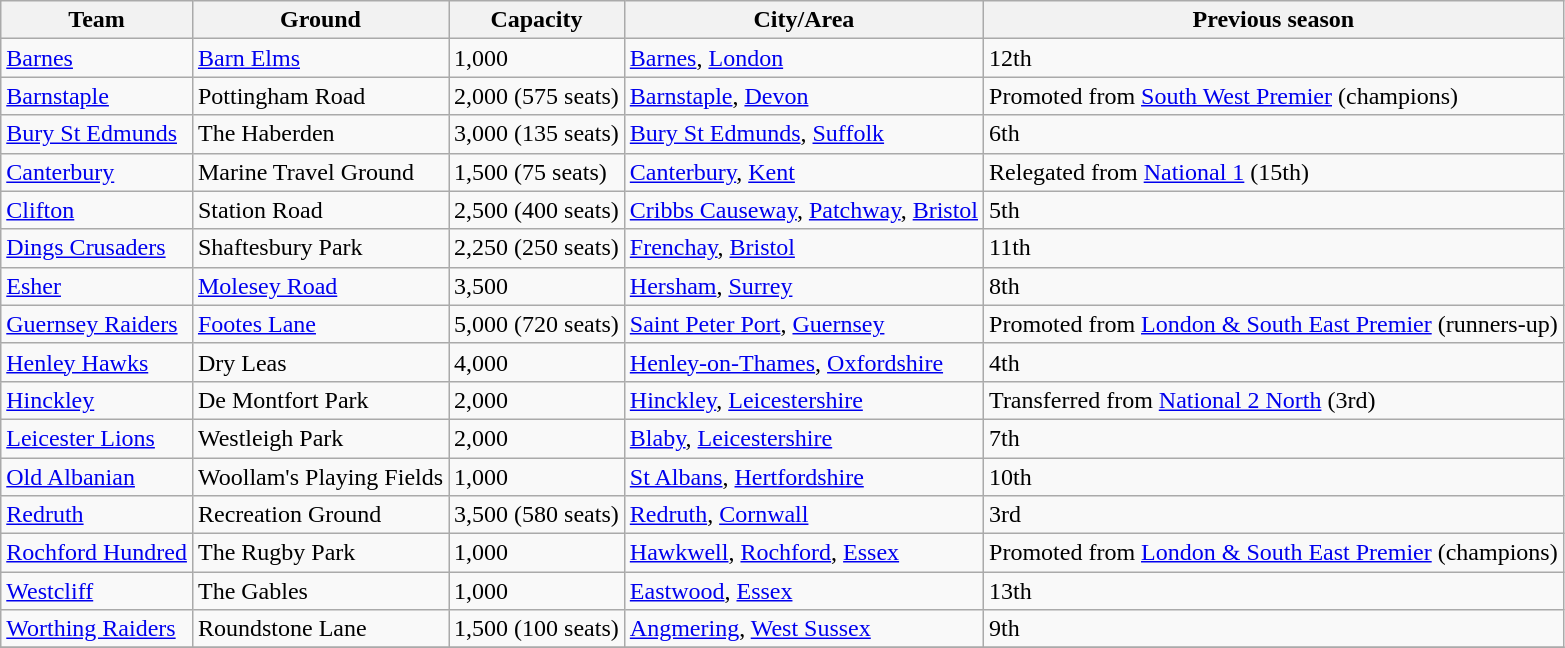<table class="wikitable sortable">
<tr>
<th>Team</th>
<th>Ground</th>
<th>Capacity</th>
<th>City/Area</th>
<th>Previous season</th>
</tr>
<tr>
<td><a href='#'>Barnes</a></td>
<td><a href='#'>Barn Elms</a></td>
<td>1,000</td>
<td><a href='#'>Barnes</a>, <a href='#'>London</a></td>
<td>12th</td>
</tr>
<tr>
<td><a href='#'>Barnstaple</a></td>
<td>Pottingham Road</td>
<td>2,000 (575 seats)</td>
<td><a href='#'>Barnstaple</a>, <a href='#'>Devon</a></td>
<td>Promoted from <a href='#'>South West Premier</a> (champions)</td>
</tr>
<tr>
<td><a href='#'>Bury St Edmunds</a></td>
<td>The Haberden</td>
<td>3,000 (135 seats)</td>
<td><a href='#'>Bury St Edmunds</a>, <a href='#'>Suffolk</a></td>
<td>6th</td>
</tr>
<tr>
<td><a href='#'>Canterbury</a></td>
<td>Marine Travel Ground</td>
<td>1,500 (75 seats)</td>
<td><a href='#'>Canterbury</a>, <a href='#'>Kent</a></td>
<td>Relegated from <a href='#'>National 1</a> (15th)</td>
</tr>
<tr>
<td><a href='#'>Clifton</a></td>
<td>Station Road</td>
<td>2,500 (400 seats)</td>
<td><a href='#'>Cribbs Causeway</a>, <a href='#'>Patchway</a>, <a href='#'>Bristol</a></td>
<td>5th</td>
</tr>
<tr>
<td><a href='#'>Dings Crusaders</a></td>
<td>Shaftesbury Park</td>
<td>2,250 (250 seats)</td>
<td><a href='#'>Frenchay</a>, <a href='#'>Bristol</a></td>
<td>11th</td>
</tr>
<tr>
<td><a href='#'>Esher</a></td>
<td><a href='#'>Molesey Road</a></td>
<td>3,500</td>
<td><a href='#'>Hersham</a>, <a href='#'>Surrey</a></td>
<td>8th</td>
</tr>
<tr>
<td><a href='#'>Guernsey Raiders</a></td>
<td><a href='#'>Footes Lane</a></td>
<td>5,000 (720 seats)</td>
<td><a href='#'>Saint Peter Port</a>, <a href='#'>Guernsey</a></td>
<td>Promoted from <a href='#'>London & South East Premier</a> (runners-up)</td>
</tr>
<tr>
<td><a href='#'>Henley Hawks</a></td>
<td>Dry Leas</td>
<td>4,000</td>
<td><a href='#'>Henley-on-Thames</a>, <a href='#'>Oxfordshire</a></td>
<td>4th</td>
</tr>
<tr>
<td><a href='#'>Hinckley</a></td>
<td>De Montfort Park</td>
<td>2,000</td>
<td><a href='#'>Hinckley</a>, <a href='#'>Leicestershire</a></td>
<td>Transferred from <a href='#'>National 2 North</a> (3rd)</td>
</tr>
<tr>
<td><a href='#'>Leicester Lions</a></td>
<td>Westleigh Park</td>
<td>2,000</td>
<td><a href='#'>Blaby</a>, <a href='#'>Leicestershire</a></td>
<td>7th</td>
</tr>
<tr>
<td><a href='#'>Old Albanian</a></td>
<td>Woollam's Playing Fields</td>
<td>1,000</td>
<td><a href='#'>St Albans</a>, <a href='#'>Hertfordshire</a></td>
<td>10th</td>
</tr>
<tr>
<td><a href='#'>Redruth</a></td>
<td>Recreation Ground</td>
<td>3,500 (580 seats)</td>
<td><a href='#'>Redruth</a>, <a href='#'>Cornwall</a></td>
<td>3rd</td>
</tr>
<tr>
<td><a href='#'>Rochford Hundred</a></td>
<td>The Rugby Park</td>
<td>1,000</td>
<td><a href='#'>Hawkwell</a>, <a href='#'>Rochford</a>, <a href='#'>Essex</a></td>
<td>Promoted from <a href='#'>London & South East Premier</a> (champions)</td>
</tr>
<tr>
<td><a href='#'>Westcliff</a></td>
<td>The Gables</td>
<td>1,000</td>
<td><a href='#'>Eastwood</a>, <a href='#'>Essex</a></td>
<td>13th</td>
</tr>
<tr>
<td><a href='#'>Worthing Raiders</a></td>
<td>Roundstone Lane</td>
<td>1,500 (100 seats)</td>
<td><a href='#'>Angmering</a>, <a href='#'>West Sussex</a></td>
<td>9th</td>
</tr>
<tr>
</tr>
</table>
